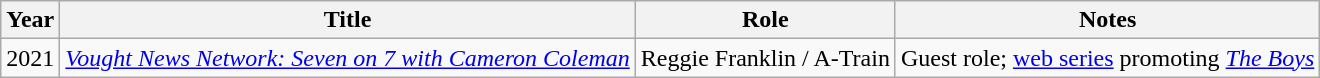<table class="wikitable sortable">
<tr>
<th>Year</th>
<th>Title</th>
<th>Role</th>
<th>Notes</th>
</tr>
<tr>
<td>2021</td>
<td><em><a href='#'>Vought News Network: Seven on 7 with Cameron Coleman</a></em></td>
<td>Reggie Franklin / A-Train</td>
<td>Guest role; <a href='#'>web series</a> promoting <em><a href='#'>The Boys</a></em></td>
</tr>
</table>
